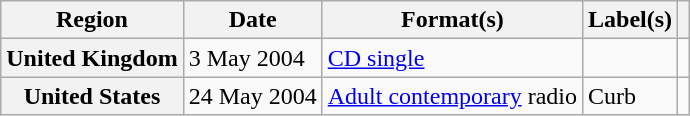<table class="wikitable plainrowheaders">
<tr>
<th scope="col">Region</th>
<th scope="col">Date</th>
<th scope="col">Format(s)</th>
<th scope="col">Label(s)</th>
<th scope="col"></th>
</tr>
<tr>
<th scope="row">United Kingdom</th>
<td>3 May 2004</td>
<td><a href='#'>CD single</a></td>
<td></td>
<td></td>
</tr>
<tr>
<th scope="row">United States</th>
<td>24 May 2004</td>
<td><a href='#'>Adult contemporary</a> radio</td>
<td>Curb</td>
<td></td>
</tr>
</table>
